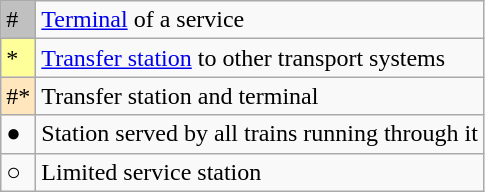<table class="wikitable">
<tr>
<td style="background-color:#C0C0C0">#</td>
<td><a href='#'>Terminal</a> of a service</td>
</tr>
<tr>
<td style="background-color:#FFFF99">*</td>
<td><a href='#'>Transfer station</a> to other transport systems</td>
</tr>
<tr>
<td style="background-color:#FFE6BD">#*</td>
<td>Transfer station and terminal</td>
</tr>
<tr>
<td>●</td>
<td>Station served by all trains running through it</td>
</tr>
<tr>
<td>○</td>
<td>Limited service station</td>
</tr>
</table>
